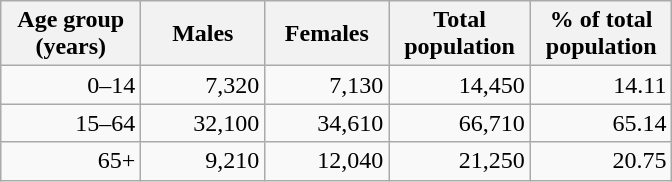<table class="wikitable">
<tr>
<th width="86pt">Age group<br> (years)</th>
<th width="75.3pt">Males</th>
<th width="75.3pt">Females</th>
<th width="87pt">Total<br>population</th>
<th width="87pt">% of total<br>population</th>
</tr>
<tr>
<td align="right">0–14</td>
<td align="right">7,320</td>
<td align="right">7,130</td>
<td align="right">14,450</td>
<td align="right">14.11</td>
</tr>
<tr>
<td align="right">15–64</td>
<td align="right">32,100</td>
<td align="right">34,610</td>
<td align="right">66,710</td>
<td align="right">65.14</td>
</tr>
<tr>
<td align="right">65+</td>
<td align="right">9,210</td>
<td align="right">12,040</td>
<td align="right">21,250</td>
<td align="right">20.75</td>
</tr>
</table>
